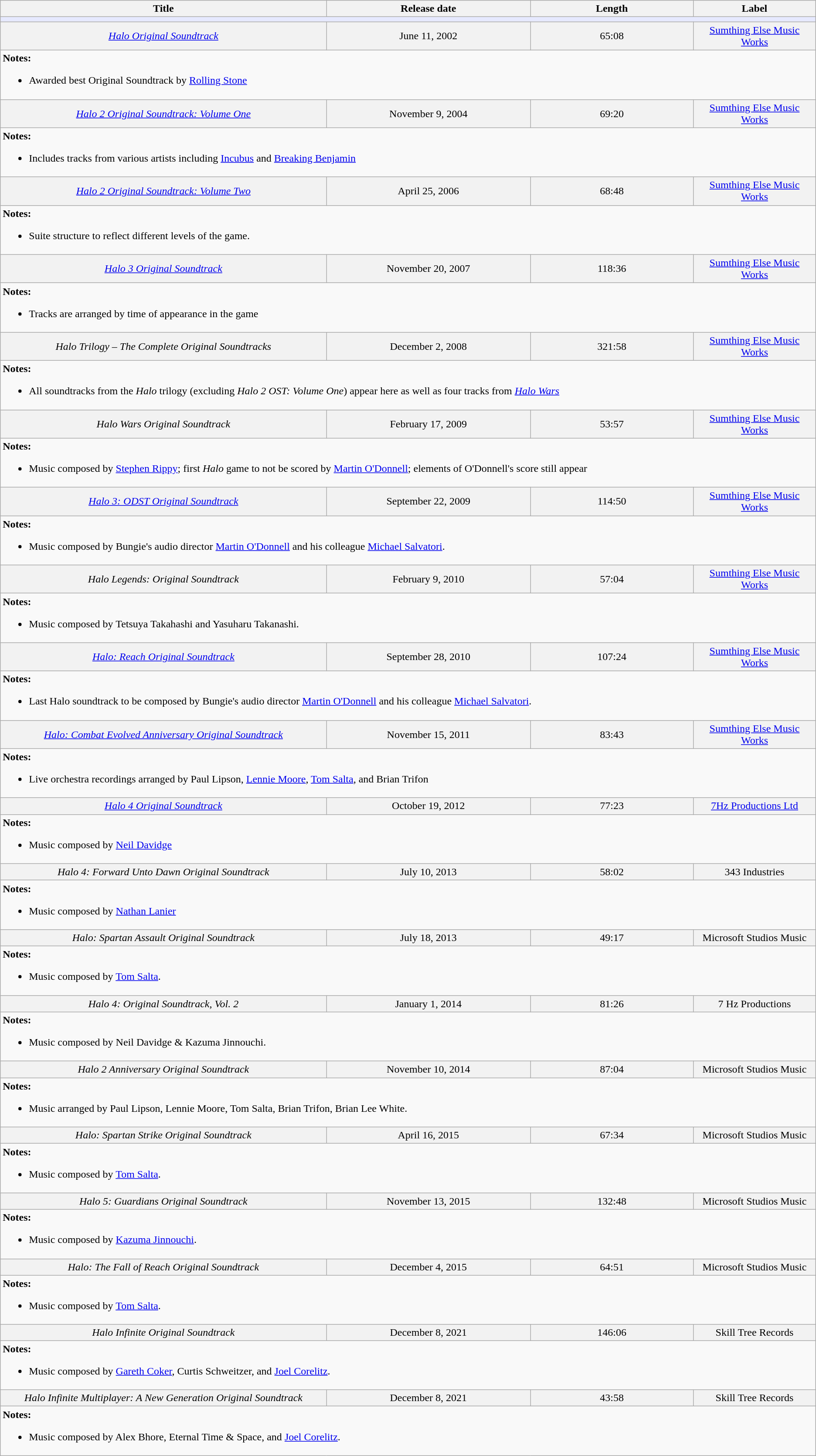<table class="wikitable">
<tr style="text-align: center;">
<th colspan="2" width="40%">Title</th>
<th colspan="1" width="25%">Release date</th>
<th colspan="1" width="20%">Length</th>
<th colspan="1" width="45%">Label</th>
</tr>
<tr>
<td colspan="5" bgcolor="#e6e9ff"></td>
</tr>
<tr bgcolor="#F2F2F2" align="center">
<td colspan="2"><em><a href='#'>Halo Original Soundtrack</a></em></td>
<td colspan="1">June 11, 2002</td>
<td colspan="1">65:08</td>
<td colspan="1"><a href='#'>Sumthing Else Music Works</a></td>
</tr>
<tr>
<td colspan="5" style="border: none; vertical-align: top;"><strong>Notes:</strong><br><ul><li>Awarded best Original Soundtrack by <a href='#'>Rolling Stone</a></li></ul></td>
</tr>
<tr bgcolor="#F2F2F2" align="center">
<td colspan="2"><em><a href='#'>Halo 2 Original Soundtrack: Volume One</a></em></td>
<td colspan="1">November 9, 2004</td>
<td colspan="1">69:20</td>
<td colspan="1"><a href='#'>Sumthing Else Music Works</a></td>
</tr>
<tr>
<td colspan="5" style="border: none; vertical-align: top;"><strong>Notes:</strong><br><ul><li>Includes tracks from various artists including <a href='#'>Incubus</a> and <a href='#'>Breaking Benjamin</a></li></ul></td>
</tr>
<tr bgcolor="#F2F2F2" align="center">
<td colspan="2"><em><a href='#'>Halo 2 Original Soundtrack: Volume Two</a></em></td>
<td colspan="1">April 25, 2006</td>
<td colspan="1">68:48</td>
<td colspan="1"><a href='#'>Sumthing Else Music Works</a></td>
</tr>
<tr>
<td colspan="5" style="border: none; vertical-align: top;"><strong>Notes:</strong><br><ul><li>Suite structure to reflect different levels of the game.</li></ul></td>
</tr>
<tr bgcolor="#F2F2F2" align="center">
<td colspan="2"><em><a href='#'>Halo 3 Original Soundtrack</a></em></td>
<td colspan="1">November 20, 2007</td>
<td colspan="1">118:36</td>
<td colspan="1"><a href='#'>Sumthing Else Music Works</a></td>
</tr>
<tr>
<td colspan="5" style="border: none; vertical-align: top;"><strong>Notes:</strong><br><ul><li>Tracks are arranged by time of appearance in the game</li></ul></td>
</tr>
<tr bgcolor="#F2F2F2" align="center">
<td colspan="2"><em>Halo Trilogy – The Complete Original Soundtracks</em></td>
<td colspan="1">December 2, 2008</td>
<td colspan="1">321:58</td>
<td colspan="1"><a href='#'>Sumthing Else Music Works</a></td>
</tr>
<tr>
<td colspan="5" style="border: none; vertical-align: top;"><strong>Notes:</strong><br><ul><li>All soundtracks from the <em>Halo</em> trilogy (excluding <em>Halo 2 OST: Volume One</em>) appear here as well as four tracks from <em><a href='#'>Halo Wars</a></em></li></ul></td>
</tr>
<tr bgcolor="#F2F2F2" align="center">
<td colspan="2"><em>Halo Wars Original Soundtrack</em></td>
<td colspan="1">February 17, 2009</td>
<td colspan="1">53:57</td>
<td colspan="1"><a href='#'>Sumthing Else Music Works</a></td>
</tr>
<tr>
<td colspan="5" style="border: none; vertical-align: top;"><strong>Notes:</strong><br><ul><li>Music composed by <a href='#'>Stephen Rippy</a>; first <em>Halo</em> game to not be scored by <a href='#'>Martin O'Donnell</a>; elements of O'Donnell's score still appear</li></ul></td>
</tr>
<tr bgcolor="#F2F2F2" align="center">
<td colspan="2"><em><a href='#'>Halo 3: ODST Original Soundtrack</a></em></td>
<td colspan="1">September 22, 2009</td>
<td colspan="1">114:50</td>
<td colspan="1"><a href='#'>Sumthing Else Music Works</a></td>
</tr>
<tr>
<td colspan="5" style="border: none; vertical-align: top;"><strong>Notes:</strong><br><ul><li>Music composed by Bungie's audio director <a href='#'>Martin O'Donnell</a> and his colleague <a href='#'>Michael Salvatori</a>.</li></ul></td>
</tr>
<tr bgcolor="#F2F2F2" align="center">
<td colspan="2"><em>Halo Legends: Original Soundtrack</em></td>
<td colspan="1">February 9, 2010</td>
<td colspan="1">57:04</td>
<td colspan="1"><a href='#'>Sumthing Else Music Works</a></td>
</tr>
<tr>
<td colspan="5" style="border: none; vertical-align: top;"><strong>Notes:</strong><br><ul><li>Music composed by Tetsuya Takahashi and Yasuharu Takanashi.</li></ul></td>
</tr>
<tr bgcolor="#F2F2F2" align="center">
<td colspan="2"><em><a href='#'>Halo: Reach Original Soundtrack</a></em></td>
<td colspan="1">September 28, 2010</td>
<td colspan="1">107:24</td>
<td colspan="1"><a href='#'>Sumthing Else Music Works</a></td>
</tr>
<tr>
<td colspan="5" style="border: none; vertical-align: top;"><strong>Notes:</strong><br><ul><li>Last Halo soundtrack to be composed by Bungie's audio director <a href='#'>Martin O'Donnell</a> and his colleague <a href='#'>Michael Salvatori</a>.</li></ul></td>
</tr>
<tr bgcolor="#F2F2F2" align="center">
<td colspan="2"><em><a href='#'>Halo: Combat Evolved Anniversary Original Soundtrack</a></em></td>
<td colspan="1">November 15, 2011</td>
<td colspan="1">83:43</td>
<td colspan="1"><a href='#'>Sumthing Else Music Works</a></td>
</tr>
<tr>
<td colspan="5" style="border: none; vertical-align: top;"><strong>Notes:</strong><br><ul><li>Live orchestra recordings arranged by Paul Lipson, <a href='#'>Lennie Moore</a>, <a href='#'>Tom Salta</a>, and Brian Trifon</li></ul></td>
</tr>
<tr bgcolor="#F2F2F2" align="center">
<td colspan="2"><em><a href='#'>Halo 4 Original Soundtrack</a></em></td>
<td colspan="1">October 19, 2012</td>
<td colspan="1">77:23</td>
<td colspan="1"><a href='#'>7Hz Productions Ltd</a></td>
</tr>
<tr>
<td colspan="5" style="border: none; vertical-align: top;"><strong>Notes:</strong><br><ul><li>Music composed by <a href='#'>Neil Davidge</a></li></ul></td>
</tr>
<tr bgcolor="#F2F2F2" align="center">
<td colspan="2"><em>Halo 4: Forward Unto Dawn Original Soundtrack</em></td>
<td colspan="1">July 10, 2013</td>
<td colspan="1">58:02</td>
<td colspan="1">343 Industries</td>
</tr>
<tr>
<td colspan="5" style="border: none; vertical-align: top;"><strong>Notes:</strong><br><ul><li>Music composed by <a href='#'>Nathan Lanier</a></li></ul></td>
</tr>
<tr bgcolor="#F2F2F2" align="center">
<td colspan="2"><em>Halo: Spartan Assault Original Soundtrack</em></td>
<td colspan="1">July 18, 2013</td>
<td colspan="1">49:17</td>
<td colspan="1">Microsoft Studios Music</td>
</tr>
<tr>
<td colspan="5" style="border: none; vertical-align: top;"><strong>Notes:</strong><br><ul><li>Music composed by <a href='#'>Tom Salta</a>.</li></ul></td>
</tr>
<tr bgcolor="#F2F2F2" align="center">
<td colspan="2"><em>Halo 4: Original Soundtrack, Vol. 2</em></td>
<td colspan="1">January 1, 2014</td>
<td colspan="1">81:26</td>
<td colspan="1">7 Hz Productions</td>
</tr>
<tr>
<td colspan="5" style="border: none; vertical-align: top;"><strong>Notes:</strong><br><ul><li>Music composed by Neil Davidge & Kazuma Jinnouchi.</li></ul></td>
</tr>
<tr bgcolor="#F2F2F2" align="center">
<td colspan="2"><em>Halo 2 Anniversary Original Soundtrack</em></td>
<td colspan="1">November 10, 2014</td>
<td colspan="1">87:04</td>
<td colspan="1">Microsoft Studios Music</td>
</tr>
<tr>
<td colspan="5" style="border: none; vertical-align: top;"><strong>Notes:</strong><br><ul><li>Music arranged by Paul Lipson, Lennie Moore, Tom Salta, Brian Trifon, Brian Lee White.</li></ul></td>
</tr>
<tr bgcolor="#F2F2F2" align="center">
<td colspan="2"><em>Halo: Spartan Strike Original Soundtrack</em></td>
<td colspan="1">April 16, 2015</td>
<td colspan="1">67:34</td>
<td colspan="1">Microsoft Studios Music</td>
</tr>
<tr>
<td colspan="5" style="border: none; vertical-align: top;"><strong>Notes:</strong><br><ul><li>Music composed by <a href='#'>Tom Salta</a>.</li></ul></td>
</tr>
<tr bgcolor="#F2F2F2" align="center">
<td colspan="2"><em>Halo 5: Guardians Original Soundtrack</em></td>
<td colspan="1">November 13, 2015</td>
<td colspan="1">132:48</td>
<td colspan="1">Microsoft Studios Music</td>
</tr>
<tr>
<td colspan="5" style="border: none; vertical-align: top;"><strong>Notes:</strong><br><ul><li>Music composed by <a href='#'>Kazuma Jinnouchi</a>.</li></ul></td>
</tr>
<tr bgcolor="#F2F2F2" align="center">
<td colspan="2"><em>Halo: The Fall of Reach Original Soundtrack</em></td>
<td colspan="1">December 4, 2015</td>
<td colspan="1">64:51</td>
<td colspan="1">Microsoft Studios Music</td>
</tr>
<tr>
<td colspan="5" style="border: none; vertical-align: top;"><strong>Notes:</strong><br><ul><li>Music composed by <a href='#'>Tom Salta</a>.</li></ul></td>
</tr>
<tr>
</tr>
<tr bgcolor="#F2F2F2" align="center">
<td colspan="2"><em>Halo Infinite Original Soundtrack</em></td>
<td colspan="1">December 8, 2021</td>
<td colspan="1">146:06</td>
<td colspan="1">Skill Tree Records</td>
</tr>
<tr>
<td colspan="5" style="border: none; vertical-align: top;"><strong>Notes:</strong><br><ul><li>Music composed by <a href='#'>Gareth Coker</a>, Curtis Schweitzer, and <a href='#'>Joel Corelitz</a>.</li></ul></td>
</tr>
<tr>
</tr>
<tr bgcolor="#F2F2F2" align="center">
<td colspan="2"><em>Halo Infinite Multiplayer: A New Generation Original Soundtrack</em></td>
<td colspan="1">December 8, 2021</td>
<td colspan="1">43:58</td>
<td colspan="1">Skill Tree Records</td>
</tr>
<tr>
<td colspan="5" style="border: none; vertical-align: top;"><strong>Notes:</strong><br><ul><li>Music composed by Alex Bhore, Eternal Time & Space, and <a href='#'>Joel Corelitz</a>.</li></ul></td>
</tr>
</table>
